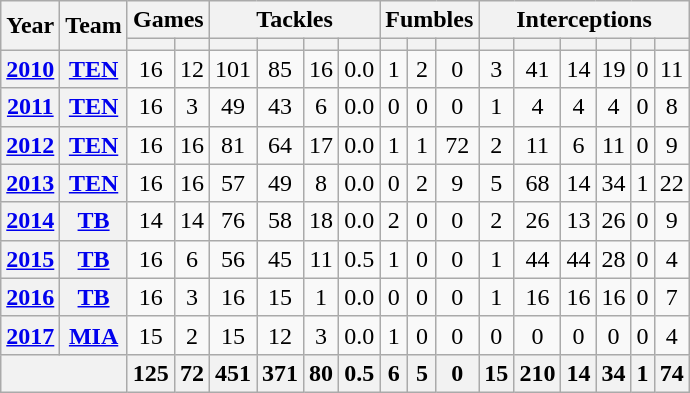<table class="wikitable" style="text-align:center;">
<tr>
<th rowspan="2">Year</th>
<th rowspan="2">Team</th>
<th colspan="2">Games</th>
<th colspan="4">Tackles</th>
<th colspan="3">Fumbles</th>
<th colspan="6">Interceptions</th>
</tr>
<tr>
<th></th>
<th></th>
<th></th>
<th></th>
<th></th>
<th></th>
<th></th>
<th></th>
<th></th>
<th></th>
<th></th>
<th></th>
<th></th>
<th></th>
<th></th>
</tr>
<tr>
<th><a href='#'>2010</a></th>
<th><a href='#'>TEN</a></th>
<td>16</td>
<td>12</td>
<td>101</td>
<td>85</td>
<td>16</td>
<td>0.0</td>
<td>1</td>
<td>2</td>
<td>0</td>
<td>3</td>
<td>41</td>
<td>14</td>
<td>19</td>
<td>0</td>
<td>11</td>
</tr>
<tr>
<th><a href='#'>2011</a></th>
<th><a href='#'>TEN</a></th>
<td>16</td>
<td>3</td>
<td>49</td>
<td>43</td>
<td>6</td>
<td>0.0</td>
<td>0</td>
<td>0</td>
<td>0</td>
<td>1</td>
<td>4</td>
<td>4</td>
<td>4</td>
<td>0</td>
<td>8</td>
</tr>
<tr>
<th><a href='#'>2012</a></th>
<th><a href='#'>TEN</a></th>
<td>16</td>
<td>16</td>
<td>81</td>
<td>64</td>
<td>17</td>
<td>0.0</td>
<td>1</td>
<td>1</td>
<td>72</td>
<td>2</td>
<td>11</td>
<td>6</td>
<td>11</td>
<td>0</td>
<td>9</td>
</tr>
<tr>
<th><a href='#'>2013</a></th>
<th><a href='#'>TEN</a></th>
<td>16</td>
<td>16</td>
<td>57</td>
<td>49</td>
<td>8</td>
<td>0.0</td>
<td>0</td>
<td>2</td>
<td>9</td>
<td>5</td>
<td>68</td>
<td>14</td>
<td>34</td>
<td>1</td>
<td>22</td>
</tr>
<tr>
<th><a href='#'>2014</a></th>
<th><a href='#'>TB</a></th>
<td>14</td>
<td>14</td>
<td>76</td>
<td>58</td>
<td>18</td>
<td>0.0</td>
<td>2</td>
<td>0</td>
<td>0</td>
<td>2</td>
<td>26</td>
<td>13</td>
<td>26</td>
<td>0</td>
<td>9</td>
</tr>
<tr>
<th><a href='#'>2015</a></th>
<th><a href='#'>TB</a></th>
<td>16</td>
<td>6</td>
<td>56</td>
<td>45</td>
<td>11</td>
<td>0.5</td>
<td>1</td>
<td>0</td>
<td>0</td>
<td>1</td>
<td>44</td>
<td>44</td>
<td>28</td>
<td>0</td>
<td>4</td>
</tr>
<tr>
<th><a href='#'>2016</a></th>
<th><a href='#'>TB</a></th>
<td>16</td>
<td>3</td>
<td>16</td>
<td>15</td>
<td>1</td>
<td>0.0</td>
<td>0</td>
<td>0</td>
<td>0</td>
<td>1</td>
<td>16</td>
<td>16</td>
<td>16</td>
<td>0</td>
<td>7</td>
</tr>
<tr>
<th><a href='#'>2017</a></th>
<th><a href='#'>MIA</a></th>
<td>15</td>
<td>2</td>
<td>15</td>
<td>12</td>
<td>3</td>
<td>0.0</td>
<td>1</td>
<td>0</td>
<td>0</td>
<td>0</td>
<td>0</td>
<td>0</td>
<td>0</td>
<td>0</td>
<td>4</td>
</tr>
<tr>
<th colspan="2"></th>
<th>125</th>
<th>72</th>
<th>451</th>
<th>371</th>
<th>80</th>
<th>0.5</th>
<th>6</th>
<th>5</th>
<th>0</th>
<th>15</th>
<th>210</th>
<th>14</th>
<th>34</th>
<th>1</th>
<th>74</th>
</tr>
</table>
